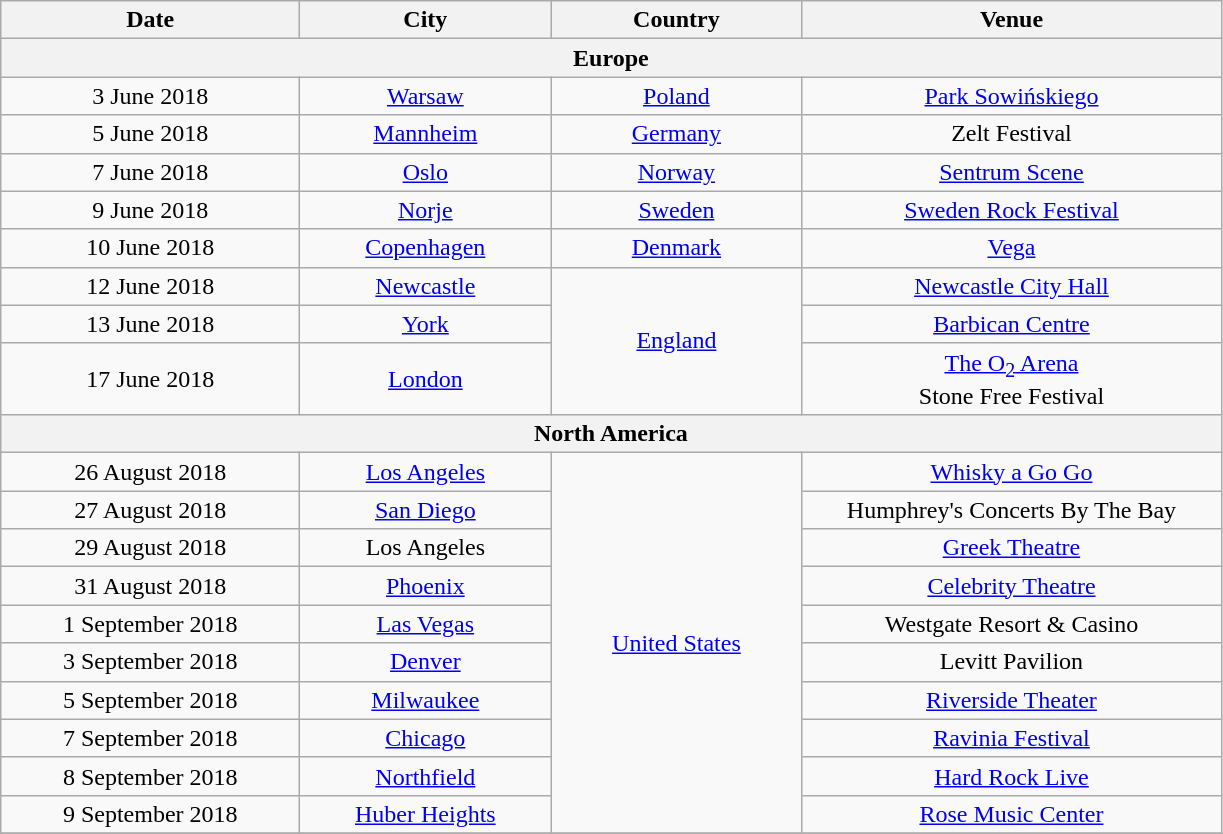<table class="wikitable plainrowheaders" style="text-align:center;">
<tr>
<th scope="col" style="width:12em;">Date</th>
<th scope="col" style="width:10em;">City</th>
<th scope="col" style="width:10em;">Country</th>
<th scope="col" style="width:17em;">Venue</th>
</tr>
<tr>
<th colspan="4">Europe</th>
</tr>
<tr>
<td>3 June 2018</td>
<td><a href='#'>Warsaw</a></td>
<td><a href='#'>Poland</a></td>
<td><a href='#'>Park Sowińskiego</a></td>
</tr>
<tr>
<td>5 June 2018</td>
<td><a href='#'>Mannheim</a></td>
<td><a href='#'>Germany</a></td>
<td>Zelt Festival</td>
</tr>
<tr>
<td>7 June 2018</td>
<td><a href='#'>Oslo</a></td>
<td><a href='#'>Norway</a></td>
<td><a href='#'>Sentrum Scene</a></td>
</tr>
<tr>
<td>9 June 2018</td>
<td><a href='#'>Norje</a></td>
<td><a href='#'>Sweden</a></td>
<td><a href='#'>Sweden Rock Festival</a></td>
</tr>
<tr>
<td>10 June 2018</td>
<td><a href='#'>Copenhagen</a></td>
<td><a href='#'>Denmark</a></td>
<td><a href='#'>Vega</a></td>
</tr>
<tr>
<td>12 June 2018</td>
<td><a href='#'>Newcastle</a></td>
<td rowspan="3"><a href='#'>England</a></td>
<td><a href='#'>Newcastle City Hall</a></td>
</tr>
<tr>
<td>13 June 2018</td>
<td><a href='#'>York</a></td>
<td><a href='#'>Barbican Centre</a></td>
</tr>
<tr>
<td>17 June 2018</td>
<td><a href='#'>London</a></td>
<td><a href='#'>The O<sub>2</sub> Arena</a><br>Stone Free Festival</td>
</tr>
<tr>
<th colspan="4">North America</th>
</tr>
<tr>
<td>26 August 2018</td>
<td><a href='#'>Los Angeles</a></td>
<td rowspan="10"><a href='#'>United States</a></td>
<td><a href='#'>Whisky a Go Go</a></td>
</tr>
<tr>
<td>27 August 2018</td>
<td><a href='#'>San Diego</a></td>
<td>Humphrey's Concerts By The Bay</td>
</tr>
<tr>
<td>29 August 2018</td>
<td>Los Angeles</td>
<td><a href='#'>Greek Theatre</a></td>
</tr>
<tr>
<td>31 August 2018</td>
<td><a href='#'>Phoenix</a></td>
<td><a href='#'>Celebrity Theatre</a></td>
</tr>
<tr>
<td>1 September 2018</td>
<td><a href='#'>Las Vegas</a></td>
<td>Westgate Resort & Casino</td>
</tr>
<tr>
<td>3 September 2018</td>
<td><a href='#'>Denver</a></td>
<td>Levitt Pavilion</td>
</tr>
<tr>
<td>5 September 2018</td>
<td><a href='#'>Milwaukee</a></td>
<td><a href='#'>Riverside Theater</a></td>
</tr>
<tr>
<td>7 September 2018</td>
<td><a href='#'>Chicago</a></td>
<td><a href='#'>Ravinia Festival</a></td>
</tr>
<tr>
<td>8 September 2018</td>
<td><a href='#'>Northfield</a></td>
<td><a href='#'>Hard Rock Live</a></td>
</tr>
<tr>
<td>9 September 2018</td>
<td><a href='#'>Huber Heights</a></td>
<td><a href='#'>Rose Music Center</a></td>
</tr>
<tr>
</tr>
</table>
